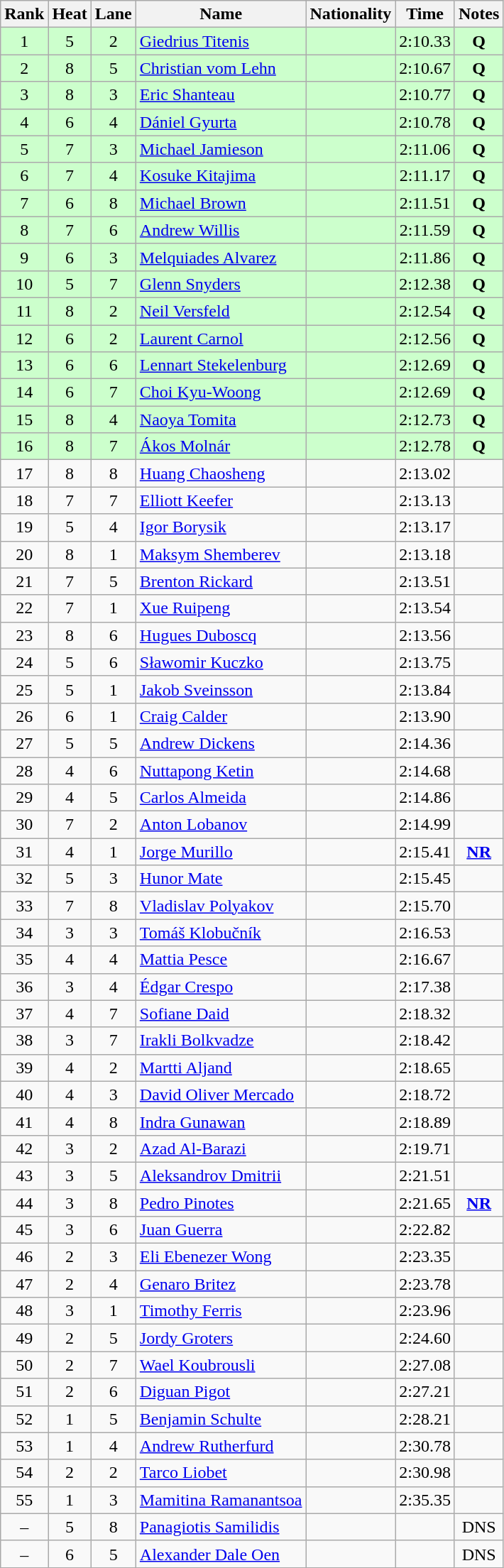<table class="wikitable sortable" style="text-align:center">
<tr>
<th>Rank</th>
<th>Heat</th>
<th>Lane</th>
<th>Name</th>
<th>Nationality</th>
<th>Time</th>
<th>Notes</th>
</tr>
<tr bgcolor=ccffcc>
<td>1</td>
<td>5</td>
<td>2</td>
<td align=left><a href='#'>Giedrius Titenis</a></td>
<td align=left></td>
<td>2:10.33</td>
<td><strong>Q</strong></td>
</tr>
<tr bgcolor=ccffcc>
<td>2</td>
<td>8</td>
<td>5</td>
<td align=left><a href='#'>Christian vom Lehn</a></td>
<td align=left></td>
<td>2:10.67</td>
<td><strong>Q</strong></td>
</tr>
<tr bgcolor=ccffcc>
<td>3</td>
<td>8</td>
<td>3</td>
<td align=left><a href='#'>Eric Shanteau</a></td>
<td align=left></td>
<td>2:10.77</td>
<td><strong>Q</strong></td>
</tr>
<tr bgcolor=ccffcc>
<td>4</td>
<td>6</td>
<td>4</td>
<td align=left><a href='#'>Dániel Gyurta</a></td>
<td align=left></td>
<td>2:10.78</td>
<td><strong>Q</strong></td>
</tr>
<tr bgcolor=ccffcc>
<td>5</td>
<td>7</td>
<td>3</td>
<td align=left><a href='#'>Michael Jamieson</a></td>
<td align=left></td>
<td>2:11.06</td>
<td><strong>Q</strong></td>
</tr>
<tr bgcolor=ccffcc>
<td>6</td>
<td>7</td>
<td>4</td>
<td align=left><a href='#'>Kosuke Kitajima</a></td>
<td align=left></td>
<td>2:11.17</td>
<td><strong>Q</strong></td>
</tr>
<tr bgcolor=ccffcc>
<td>7</td>
<td>6</td>
<td>8</td>
<td align=left><a href='#'>Michael Brown</a></td>
<td align=left></td>
<td>2:11.51</td>
<td><strong>Q</strong></td>
</tr>
<tr bgcolor=ccffcc>
<td>8</td>
<td>7</td>
<td>6</td>
<td align=left><a href='#'>Andrew Willis</a></td>
<td align=left></td>
<td>2:11.59</td>
<td><strong>Q</strong></td>
</tr>
<tr bgcolor=ccffcc>
<td>9</td>
<td>6</td>
<td>3</td>
<td align=left><a href='#'>Melquiades Alvarez</a></td>
<td align=left></td>
<td>2:11.86</td>
<td><strong>Q</strong></td>
</tr>
<tr bgcolor=ccffcc>
<td>10</td>
<td>5</td>
<td>7</td>
<td align=left><a href='#'>Glenn Snyders</a></td>
<td align=left></td>
<td>2:12.38</td>
<td><strong>Q</strong></td>
</tr>
<tr bgcolor=ccffcc>
<td>11</td>
<td>8</td>
<td>2</td>
<td align=left><a href='#'>Neil Versfeld</a></td>
<td align=left></td>
<td>2:12.54</td>
<td><strong>Q</strong></td>
</tr>
<tr bgcolor=ccffcc>
<td>12</td>
<td>6</td>
<td>2</td>
<td align=left><a href='#'>Laurent Carnol</a></td>
<td align=left></td>
<td>2:12.56</td>
<td><strong>Q</strong></td>
</tr>
<tr bgcolor=ccffcc>
<td>13</td>
<td>6</td>
<td>6</td>
<td align=left><a href='#'>Lennart Stekelenburg</a></td>
<td align=left></td>
<td>2:12.69</td>
<td><strong>Q</strong></td>
</tr>
<tr bgcolor=ccffcc>
<td>14</td>
<td>6</td>
<td>7</td>
<td align=left><a href='#'>Choi Kyu-Woong</a></td>
<td align=left></td>
<td>2:12.69</td>
<td><strong>Q</strong></td>
</tr>
<tr bgcolor=ccffcc>
<td>15</td>
<td>8</td>
<td>4</td>
<td align=left><a href='#'>Naoya Tomita</a></td>
<td align=left></td>
<td>2:12.73</td>
<td><strong>Q</strong></td>
</tr>
<tr bgcolor=ccffcc>
<td>16</td>
<td>8</td>
<td>7</td>
<td align=left><a href='#'>Ákos Molnár</a></td>
<td align=left></td>
<td>2:12.78</td>
<td><strong>Q</strong></td>
</tr>
<tr>
<td>17</td>
<td>8</td>
<td>8</td>
<td align=left><a href='#'>Huang Chaosheng</a></td>
<td align=left></td>
<td>2:13.02</td>
<td></td>
</tr>
<tr>
<td>18</td>
<td>7</td>
<td>7</td>
<td align=left><a href='#'>Elliott Keefer</a></td>
<td align=left></td>
<td>2:13.13</td>
<td></td>
</tr>
<tr>
<td>19</td>
<td>5</td>
<td>4</td>
<td align=left><a href='#'>Igor Borysik</a></td>
<td align=left></td>
<td>2:13.17</td>
<td></td>
</tr>
<tr>
<td>20</td>
<td>8</td>
<td>1</td>
<td align=left><a href='#'>Maksym Shemberev</a></td>
<td align=left></td>
<td>2:13.18</td>
<td></td>
</tr>
<tr>
<td>21</td>
<td>7</td>
<td>5</td>
<td align=left><a href='#'>Brenton Rickard</a></td>
<td align=left></td>
<td>2:13.51</td>
<td></td>
</tr>
<tr>
<td>22</td>
<td>7</td>
<td>1</td>
<td align=left><a href='#'>Xue Ruipeng</a></td>
<td align=left></td>
<td>2:13.54</td>
<td></td>
</tr>
<tr>
<td>23</td>
<td>8</td>
<td>6</td>
<td align=left><a href='#'>Hugues Duboscq</a></td>
<td align=left></td>
<td>2:13.56</td>
<td></td>
</tr>
<tr>
<td>24</td>
<td>5</td>
<td>6</td>
<td align=left><a href='#'>Sławomir Kuczko</a></td>
<td align=left></td>
<td>2:13.75</td>
<td></td>
</tr>
<tr>
<td>25</td>
<td>5</td>
<td>1</td>
<td align=left><a href='#'>Jakob Sveinsson</a></td>
<td align=left></td>
<td>2:13.84</td>
<td></td>
</tr>
<tr>
<td>26</td>
<td>6</td>
<td>1</td>
<td align=left><a href='#'>Craig Calder</a></td>
<td align=left></td>
<td>2:13.90</td>
<td></td>
</tr>
<tr>
<td>27</td>
<td>5</td>
<td>5</td>
<td align=left><a href='#'>Andrew Dickens</a></td>
<td align=left></td>
<td>2:14.36</td>
<td></td>
</tr>
<tr>
<td>28</td>
<td>4</td>
<td>6</td>
<td align=left><a href='#'>Nuttapong Ketin</a></td>
<td align=left></td>
<td>2:14.68</td>
<td></td>
</tr>
<tr>
<td>29</td>
<td>4</td>
<td>5</td>
<td align=left><a href='#'>Carlos Almeida</a></td>
<td align=left></td>
<td>2:14.86</td>
<td></td>
</tr>
<tr>
<td>30</td>
<td>7</td>
<td>2</td>
<td align=left><a href='#'>Anton Lobanov</a></td>
<td align=left></td>
<td>2:14.99</td>
<td></td>
</tr>
<tr>
<td>31</td>
<td>4</td>
<td>1</td>
<td align=left><a href='#'>Jorge Murillo</a></td>
<td align=left></td>
<td>2:15.41</td>
<td><strong><a href='#'>NR</a></strong></td>
</tr>
<tr>
<td>32</td>
<td>5</td>
<td>3</td>
<td align=left><a href='#'>Hunor Mate</a></td>
<td align=left></td>
<td>2:15.45</td>
<td></td>
</tr>
<tr>
<td>33</td>
<td>7</td>
<td>8</td>
<td align=left><a href='#'>Vladislav Polyakov</a></td>
<td align=left></td>
<td>2:15.70</td>
<td></td>
</tr>
<tr>
<td>34</td>
<td>3</td>
<td>3</td>
<td align=left><a href='#'>Tomáš Klobučník</a></td>
<td align=left></td>
<td>2:16.53</td>
<td></td>
</tr>
<tr>
<td>35</td>
<td>4</td>
<td>4</td>
<td align=left><a href='#'>Mattia Pesce</a></td>
<td align=left></td>
<td>2:16.67</td>
<td></td>
</tr>
<tr>
<td>36</td>
<td>3</td>
<td>4</td>
<td align=left><a href='#'>Édgar Crespo</a></td>
<td align=left></td>
<td>2:17.38</td>
<td></td>
</tr>
<tr>
<td>37</td>
<td>4</td>
<td>7</td>
<td align=left><a href='#'>Sofiane Daid</a></td>
<td align=left></td>
<td>2:18.32</td>
<td></td>
</tr>
<tr>
<td>38</td>
<td>3</td>
<td>7</td>
<td align=left><a href='#'>Irakli Bolkvadze</a></td>
<td align=left></td>
<td>2:18.42</td>
<td></td>
</tr>
<tr>
<td>39</td>
<td>4</td>
<td>2</td>
<td align=left><a href='#'>Martti Aljand</a></td>
<td align=left></td>
<td>2:18.65</td>
<td></td>
</tr>
<tr>
<td>40</td>
<td>4</td>
<td>3</td>
<td align=left><a href='#'>David Oliver Mercado</a></td>
<td align=left></td>
<td>2:18.72</td>
<td></td>
</tr>
<tr>
<td>41</td>
<td>4</td>
<td>8</td>
<td align=left><a href='#'>Indra Gunawan</a></td>
<td align=left></td>
<td>2:18.89</td>
<td></td>
</tr>
<tr>
<td>42</td>
<td>3</td>
<td>2</td>
<td align=left><a href='#'>Azad Al-Barazi</a></td>
<td align=left></td>
<td>2:19.71</td>
<td></td>
</tr>
<tr>
<td>43</td>
<td>3</td>
<td>5</td>
<td align=left><a href='#'>Aleksandrov Dmitrii</a></td>
<td align=left></td>
<td>2:21.51</td>
<td></td>
</tr>
<tr>
<td>44</td>
<td>3</td>
<td>8</td>
<td align=left><a href='#'>Pedro Pinotes</a></td>
<td align=left></td>
<td>2:21.65</td>
<td><strong><a href='#'>NR</a></strong></td>
</tr>
<tr>
<td>45</td>
<td>3</td>
<td>6</td>
<td align=left><a href='#'>Juan Guerra</a></td>
<td align=left></td>
<td>2:22.82</td>
<td></td>
</tr>
<tr>
<td>46</td>
<td>2</td>
<td>3</td>
<td align=left><a href='#'>Eli Ebenezer Wong</a></td>
<td align=left></td>
<td>2:23.35</td>
<td></td>
</tr>
<tr>
<td>47</td>
<td>2</td>
<td>4</td>
<td align=left><a href='#'>Genaro Britez</a></td>
<td align=left></td>
<td>2:23.78</td>
<td></td>
</tr>
<tr>
<td>48</td>
<td>3</td>
<td>1</td>
<td align=left><a href='#'>Timothy Ferris</a></td>
<td align=left></td>
<td>2:23.96</td>
<td></td>
</tr>
<tr>
<td>49</td>
<td>2</td>
<td>5</td>
<td align=left><a href='#'>Jordy Groters</a></td>
<td align=left></td>
<td>2:24.60</td>
<td></td>
</tr>
<tr>
<td>50</td>
<td>2</td>
<td>7</td>
<td align=left><a href='#'>Wael Koubrousli</a></td>
<td align=left></td>
<td>2:27.08</td>
<td></td>
</tr>
<tr>
<td>51</td>
<td>2</td>
<td>6</td>
<td align=left><a href='#'>Diguan Pigot</a></td>
<td align=left></td>
<td>2:27.21</td>
<td></td>
</tr>
<tr>
<td>52</td>
<td>1</td>
<td>5</td>
<td align=left><a href='#'>Benjamin Schulte</a></td>
<td align=left></td>
<td>2:28.21</td>
<td></td>
</tr>
<tr>
<td>53</td>
<td>1</td>
<td>4</td>
<td align=left><a href='#'>Andrew Rutherfurd</a></td>
<td align=left></td>
<td>2:30.78</td>
<td></td>
</tr>
<tr>
<td>54</td>
<td>2</td>
<td>2</td>
<td align=left><a href='#'>Tarco Liobet</a></td>
<td align=left></td>
<td>2:30.98</td>
<td></td>
</tr>
<tr>
<td>55</td>
<td>1</td>
<td>3</td>
<td align=left><a href='#'>Mamitina Ramanantsoa</a></td>
<td align=left></td>
<td>2:35.35</td>
<td></td>
</tr>
<tr>
<td>–</td>
<td>5</td>
<td>8</td>
<td align=left><a href='#'>Panagiotis Samilidis</a></td>
<td align=left></td>
<td></td>
<td>DNS</td>
</tr>
<tr>
<td>–</td>
<td>6</td>
<td>5</td>
<td align=left><a href='#'>Alexander Dale Oen</a></td>
<td align=left></td>
<td></td>
<td>DNS</td>
</tr>
</table>
